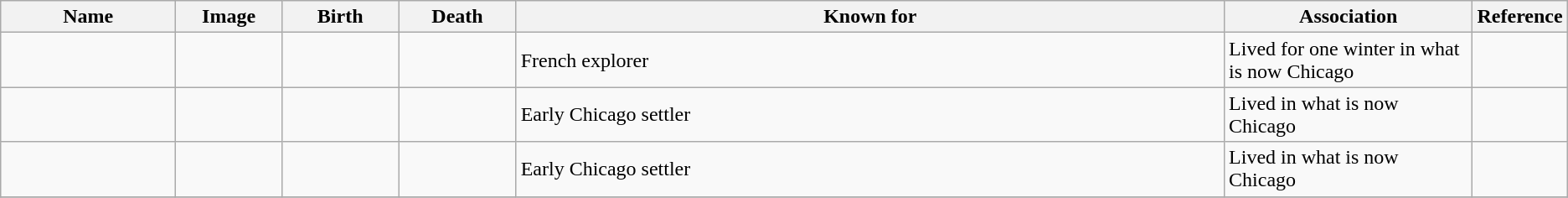<table class="wikitable sortable">
<tr>
<th scope="col" width="140">Name</th>
<th scope="col" width="80" class="unsortable">Image</th>
<th scope="col" width="90">Birth</th>
<th scope="col" width="90">Death</th>
<th scope="col" width="600" class="unsortable">Known for</th>
<th scope="col" width="200" class="unsortable">Association</th>
<th scope="col" width="30" class="unsortable">Reference</th>
</tr>
<tr>
<td></td>
<td></td>
<td align=right></td>
<td align=right></td>
<td>French explorer</td>
<td>Lived for one winter in what is now Chicago</td>
<td align="center"></td>
</tr>
<tr>
<td></td>
<td></td>
<td align=right></td>
<td align=right></td>
<td>Early Chicago settler</td>
<td>Lived in what is now Chicago</td>
<td align="center"></td>
</tr>
<tr>
<td></td>
<td></td>
<td></td>
<td align=right></td>
<td>Early Chicago settler</td>
<td>Lived in what is now Chicago</td>
<td align="center"></td>
</tr>
<tr>
</tr>
</table>
